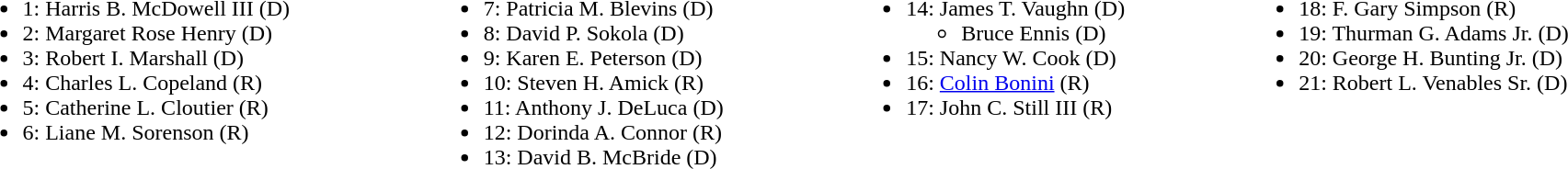<table width=100%>
<tr valign=top>
<td><br><ul><li>1: Harris B. McDowell III (D)</li><li>2: Margaret Rose Henry (D)</li><li>3: Robert I. Marshall (D)</li><li>4: Charles L. Copeland (R)</li><li>5: Catherine L. Cloutier (R)</li><li>6: Liane M. Sorenson (R)</li></ul></td>
<td><br><ul><li>7: Patricia M. Blevins (D)</li><li>8: David P. Sokola (D)</li><li>9: Karen E. Peterson (D)</li><li>10: Steven H. Amick (R)</li><li>11: Anthony J. DeLuca (D)</li><li>12: Dorinda A. Connor (R)</li><li>13: David B. McBride (D)</li></ul></td>
<td><br><ul><li>14: James T. Vaughn (D)<ul><li>Bruce Ennis (D)</li></ul></li><li>15: Nancy W. Cook (D)</li><li>16: <a href='#'>Colin Bonini</a> (R)</li><li>17: John C. Still III (R)</li></ul></td>
<td><br><ul><li>18: F. Gary Simpson (R)</li><li>19: Thurman G. Adams Jr. (D)</li><li>20: George H. Bunting Jr. (D)</li><li>21: Robert L. Venables Sr. (D)</li></ul></td>
</tr>
</table>
